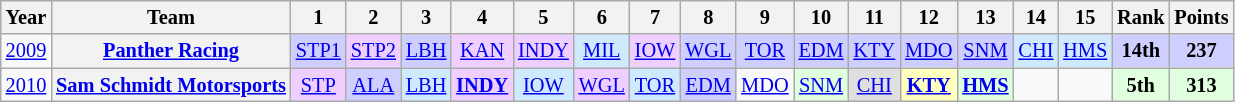<table class="wikitable" style="text-align:center; font-size:85%">
<tr>
<th>Year</th>
<th>Team</th>
<th>1</th>
<th>2</th>
<th>3</th>
<th>4</th>
<th>5</th>
<th>6</th>
<th>7</th>
<th>8</th>
<th>9</th>
<th>10</th>
<th>11</th>
<th>12</th>
<th>13</th>
<th>14</th>
<th>15</th>
<th>Rank</th>
<th>Points</th>
</tr>
<tr>
<td><a href='#'>2009</a></td>
<th nowrap><a href='#'>Panther Racing</a></th>
<td style="background:#CFCFFF;"><a href='#'>STP1</a><br></td>
<td style="background:#EFCFFF;"><a href='#'>STP2</a><br></td>
<td style="background:#CFCFFF;"><a href='#'>LBH</a><br></td>
<td style="background:#EFCFFF;"><a href='#'>KAN</a><br></td>
<td style="background:#EFCFFF;"><a href='#'>INDY</a><br></td>
<td style="background:#CFEAFF;"><a href='#'>MIL</a><br></td>
<td style="background:#EFCFFF;"><a href='#'>IOW</a><br></td>
<td style="background:#CFCFFF;"><a href='#'>WGL</a><br></td>
<td style="background:#CFCFFF;"><a href='#'>TOR</a><br></td>
<td style="background:#CFCFFF;"><a href='#'>EDM</a><br></td>
<td style="background:#CFCFFF;"><a href='#'>KTY</a><br></td>
<td style="background:#CFCFFF;"><a href='#'>MDO</a><br></td>
<td style="background:#CFCFFF;"><a href='#'>SNM</a><br></td>
<td style="background:#CFEAFF;"><a href='#'>CHI</a><br></td>
<td style="background:#CFEAFF;"><a href='#'>HMS</a><br></td>
<td style="background:#CFCFFF;"><strong>14th</strong></td>
<td style="background:#CFCFFF;"><strong>237</strong></td>
</tr>
<tr>
<td><a href='#'>2010</a></td>
<th nowrap><a href='#'>Sam Schmidt Motorsports</a></th>
<td style="background:#EFCFFF;"><a href='#'>STP</a><br></td>
<td style="background:#CFCFFF;"><a href='#'>ALA</a><br></td>
<td style="background:#CFEAFF;"><a href='#'>LBH</a><br></td>
<td style="background:#EFCFFF;"><strong><a href='#'>INDY</a></strong><br></td>
<td style="background:#CFEAFF;"><a href='#'>IOW</a><br></td>
<td style="background:#EFCFFF;"><a href='#'>WGL</a><br></td>
<td style="background:#CFEAFF;"><a href='#'>TOR</a><br></td>
<td style="background:#CFCFFF;"><a href='#'>EDM</a><br></td>
<td><a href='#'>MDO</a></td>
<td style="background:#DFFFDF;"><a href='#'>SNM</a><br></td>
<td style="background:#DFDFDF;"><a href='#'>CHI</a><br></td>
<td style="background:#FFFFBF;"><strong><a href='#'>KTY</a></strong><br></td>
<td style="background:#DFFFDF;"><strong><a href='#'>HMS</a></strong><br></td>
<td></td>
<td></td>
<td style="background:#DFFFDF;"><strong>5th</strong></td>
<td style="background:#DFFFDF;"><strong>313</strong></td>
</tr>
</table>
